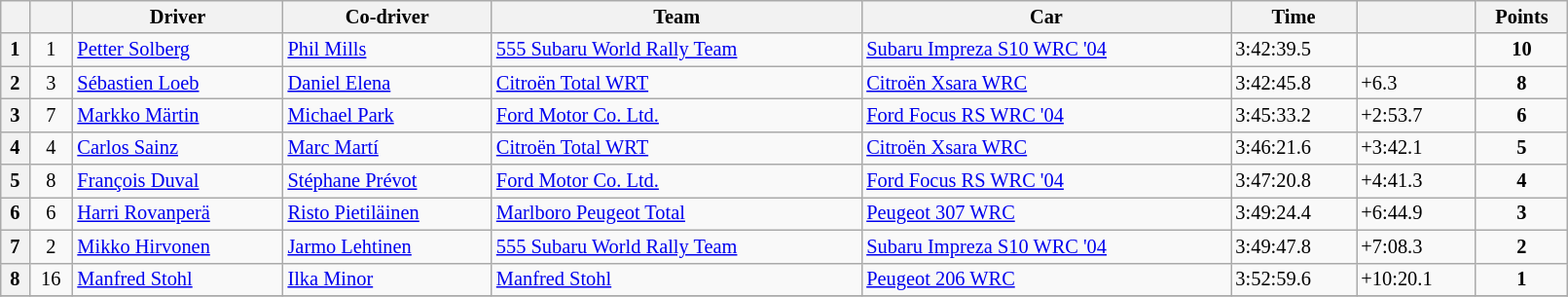<table class="wikitable" width=85% style="font-size: 85%;">
<tr>
<th></th>
<th></th>
<th>Driver</th>
<th>Co-driver</th>
<th>Team</th>
<th>Car</th>
<th>Time</th>
<th></th>
<th>Points</th>
</tr>
<tr>
<th>1</th>
<td align="center">1</td>
<td> <a href='#'>Petter Solberg</a></td>
<td> <a href='#'>Phil Mills</a></td>
<td> <a href='#'>555 Subaru World Rally Team</a></td>
<td><a href='#'>Subaru Impreza S10 WRC '04</a></td>
<td>3:42:39.5</td>
<td></td>
<td align="center"><strong>10</strong></td>
</tr>
<tr>
<th>2</th>
<td align="center">3</td>
<td> <a href='#'>Sébastien Loeb</a></td>
<td> <a href='#'>Daniel Elena</a></td>
<td> <a href='#'>Citroën Total WRT</a></td>
<td><a href='#'>Citroën Xsara WRC</a></td>
<td>3:42:45.8</td>
<td>+6.3</td>
<td align="center"><strong>8</strong></td>
</tr>
<tr>
<th>3</th>
<td align="center">7</td>
<td> <a href='#'>Markko Märtin</a></td>
<td> <a href='#'>Michael Park</a></td>
<td> <a href='#'>Ford Motor Co. Ltd.</a></td>
<td><a href='#'>Ford Focus RS WRC '04</a></td>
<td>3:45:33.2</td>
<td>+2:53.7</td>
<td align="center"><strong>6</strong></td>
</tr>
<tr>
<th>4</th>
<td align="center">4</td>
<td> <a href='#'>Carlos Sainz</a></td>
<td> <a href='#'>Marc Martí</a></td>
<td> <a href='#'>Citroën Total WRT</a></td>
<td><a href='#'>Citroën Xsara WRC</a></td>
<td>3:46:21.6</td>
<td>+3:42.1</td>
<td align="center"><strong>5</strong></td>
</tr>
<tr>
<th>5</th>
<td align="center">8</td>
<td> <a href='#'>François Duval</a></td>
<td> <a href='#'>Stéphane Prévot</a></td>
<td> <a href='#'>Ford Motor Co. Ltd.</a></td>
<td><a href='#'>Ford Focus RS WRC '04</a></td>
<td>3:47:20.8</td>
<td>+4:41.3</td>
<td align="center"><strong>4</strong></td>
</tr>
<tr>
<th>6</th>
<td align="center">6</td>
<td> <a href='#'>Harri Rovanperä</a></td>
<td> <a href='#'>Risto Pietiläinen</a></td>
<td> <a href='#'>Marlboro Peugeot Total</a></td>
<td><a href='#'>Peugeot 307 WRC</a></td>
<td>3:49:24.4</td>
<td>+6:44.9</td>
<td align="center"><strong>3</strong></td>
</tr>
<tr>
<th>7</th>
<td align="center">2</td>
<td> <a href='#'>Mikko Hirvonen</a></td>
<td> <a href='#'>Jarmo Lehtinen</a></td>
<td> <a href='#'>555 Subaru World Rally Team</a></td>
<td><a href='#'>Subaru Impreza S10 WRC '04</a></td>
<td>3:49:47.8</td>
<td>+7:08.3</td>
<td align="center"><strong>2</strong></td>
</tr>
<tr>
<th>8</th>
<td align="center">16</td>
<td> <a href='#'>Manfred Stohl</a></td>
<td> <a href='#'>Ilka Minor</a></td>
<td> <a href='#'>Manfred Stohl</a></td>
<td><a href='#'>Peugeot 206 WRC</a></td>
<td>3:52:59.6</td>
<td>+10:20.1</td>
<td align="center"><strong>1</strong></td>
</tr>
<tr>
</tr>
</table>
